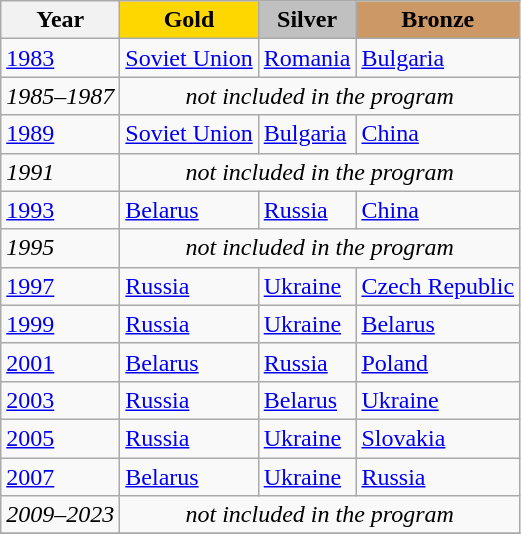<table class="wikitable">
<tr>
<th>Year</th>
<td align=center bgcolor=gold><strong>Gold</strong></td>
<td align=center bgcolor=silver><strong>Silver</strong></td>
<td align=center bgcolor=cc9966><strong>Bronze</strong></td>
</tr>
<tr>
<td><a href='#'>1983</a></td>
<td> <a href='#'>Soviet Union</a></td>
<td> <a href='#'>Romania</a></td>
<td> <a href='#'>Bulgaria</a></td>
</tr>
<tr>
<td><em>1985–1987</em></td>
<td colspan=3 align=center><em>not included in the program</em></td>
</tr>
<tr>
<td><a href='#'>1989</a></td>
<td> <a href='#'>Soviet Union</a></td>
<td> <a href='#'>Bulgaria</a></td>
<td> <a href='#'>China</a></td>
</tr>
<tr>
<td><em>1991</em></td>
<td colspan=3 align=center><em>not included in the program</em></td>
</tr>
<tr>
<td><a href='#'>1993</a></td>
<td> <a href='#'>Belarus</a></td>
<td> <a href='#'>Russia</a></td>
<td> <a href='#'>China</a></td>
</tr>
<tr>
<td><em>1995</em></td>
<td colspan=3 align=center><em>not included in the program</em></td>
</tr>
<tr>
<td><a href='#'>1997</a></td>
<td> <a href='#'>Russia</a></td>
<td> <a href='#'>Ukraine</a></td>
<td> <a href='#'>Czech Republic</a></td>
</tr>
<tr>
<td><a href='#'>1999</a></td>
<td> <a href='#'>Russia</a></td>
<td> <a href='#'>Ukraine</a></td>
<td> <a href='#'>Belarus</a></td>
</tr>
<tr>
<td><a href='#'>2001</a></td>
<td> <a href='#'>Belarus</a></td>
<td> <a href='#'>Russia</a></td>
<td> <a href='#'>Poland</a></td>
</tr>
<tr>
<td><a href='#'>2003</a></td>
<td> <a href='#'>Russia</a></td>
<td> <a href='#'>Belarus</a></td>
<td> <a href='#'>Ukraine</a></td>
</tr>
<tr>
<td><a href='#'>2005</a></td>
<td> <a href='#'>Russia</a></td>
<td> <a href='#'>Ukraine</a></td>
<td> <a href='#'>Slovakia</a></td>
</tr>
<tr>
<td><a href='#'>2007</a></td>
<td> <a href='#'>Belarus</a></td>
<td> <a href='#'>Ukraine</a></td>
<td> <a href='#'>Russia</a></td>
</tr>
<tr>
<td><em>2009–2023</em></td>
<td colspan=3 align=center><em>not included in the program</em></td>
</tr>
<tr>
</tr>
</table>
